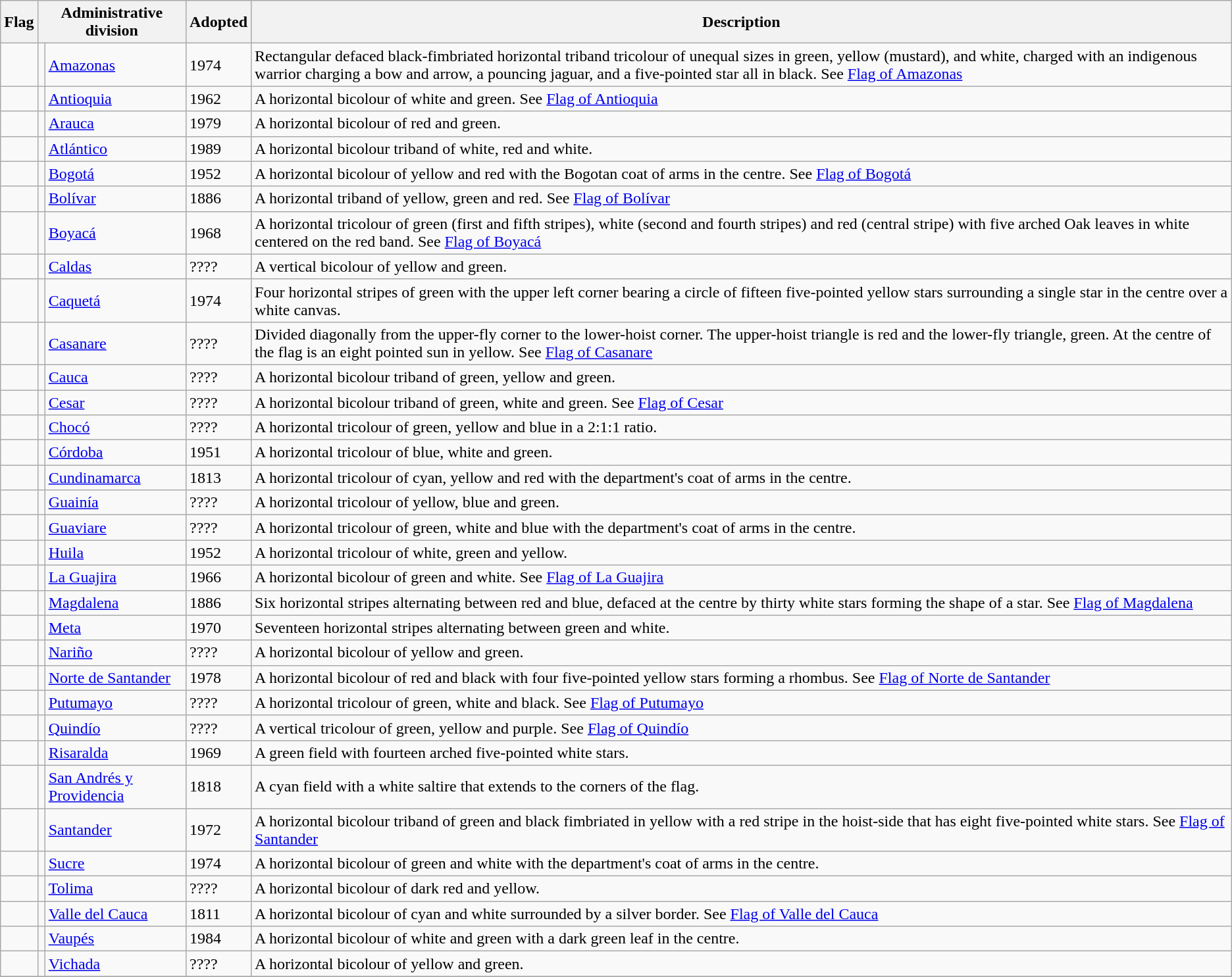<table class="wikitable sortable">
<tr>
<th class="unsortable">Flag</th>
<th colspan="2">Administrative division</th>
<th>Adopted</th>
<th class="unsortable">Description</th>
</tr>
<tr>
<td></td>
<td></td>
<td><a href='#'>Amazonas</a></td>
<td>1974</td>
<td>Rectangular defaced black-fimbriated horizontal triband tricolour of unequal sizes in green, yellow (mustard), and white, charged with an indigenous warrior charging a bow and arrow, a pouncing jaguar, and a five-pointed star all in black. See <a href='#'>Flag of Amazonas</a></td>
</tr>
<tr>
<td></td>
<td></td>
<td><a href='#'>Antioquia</a></td>
<td>1962</td>
<td>A horizontal bicolour of white and green. See <a href='#'>Flag of Antioquia</a></td>
</tr>
<tr>
<td></td>
<td></td>
<td><a href='#'>Arauca</a></td>
<td>1979</td>
<td>A horizontal bicolour of red and green.</td>
</tr>
<tr>
<td></td>
<td></td>
<td><a href='#'>Atlántico</a></td>
<td>1989</td>
<td>A horizontal bicolour triband of white, red and white.</td>
</tr>
<tr>
<td></td>
<td></td>
<td><a href='#'>Bogotá</a></td>
<td>1952</td>
<td>A horizontal bicolour of yellow and red with the Bogotan coat of arms in the centre. See <a href='#'>Flag of Bogotá</a></td>
</tr>
<tr>
<td></td>
<td></td>
<td><a href='#'>Bolívar</a></td>
<td>1886</td>
<td>A horizontal triband of yellow, green and red. See <a href='#'>Flag of Bolívar</a></td>
</tr>
<tr>
<td></td>
<td></td>
<td><a href='#'>Boyacá</a></td>
<td>1968</td>
<td>A horizontal tricolour of green (first and fifth stripes), white (second and fourth stripes) and red (central stripe) with five arched Oak leaves in white centered on the red band. See <a href='#'>Flag of Boyacá</a></td>
</tr>
<tr>
<td></td>
<td></td>
<td><a href='#'>Caldas</a></td>
<td>????</td>
<td>A vertical bicolour of yellow and green.</td>
</tr>
<tr>
<td></td>
<td></td>
<td><a href='#'>Caquetá</a></td>
<td>1974</td>
<td>Four horizontal stripes of green with the upper left corner bearing a circle of fifteen five-pointed yellow stars surrounding a single star in the centre over a white canvas.</td>
</tr>
<tr>
<td></td>
<td></td>
<td><a href='#'>Casanare</a></td>
<td>????</td>
<td>Divided diagonally from the upper-fly corner to the lower-hoist corner. The upper-hoist triangle is red and the lower-fly triangle, green. At the centre of the flag is an eight pointed sun in yellow. See <a href='#'>Flag of Casanare</a></td>
</tr>
<tr>
<td></td>
<td></td>
<td><a href='#'>Cauca</a></td>
<td>????</td>
<td>A horizontal bicolour triband of green, yellow and green.</td>
</tr>
<tr>
<td></td>
<td></td>
<td><a href='#'>Cesar</a></td>
<td>????</td>
<td>A horizontal bicolour triband of green, white and green. See <a href='#'>Flag of Cesar</a></td>
</tr>
<tr>
<td></td>
<td></td>
<td><a href='#'>Chocó</a></td>
<td>????</td>
<td>A horizontal tricolour of green, yellow and blue in a 2:1:1 ratio.</td>
</tr>
<tr>
<td></td>
<td></td>
<td><a href='#'>Córdoba</a></td>
<td>1951</td>
<td>A horizontal tricolour of blue, white and green.</td>
</tr>
<tr>
<td></td>
<td></td>
<td><a href='#'>Cundinamarca</a></td>
<td>1813</td>
<td>A horizontal tricolour of cyan, yellow and red with the department's coat of arms in the centre.</td>
</tr>
<tr>
<td></td>
<td></td>
<td><a href='#'>Guainía</a></td>
<td>????</td>
<td>A horizontal tricolour of yellow, blue and green.</td>
</tr>
<tr>
<td></td>
<td></td>
<td><a href='#'>Guaviare</a></td>
<td>????</td>
<td>A horizontal tricolour of green, white and blue with the department's coat of arms in the centre.</td>
</tr>
<tr>
<td></td>
<td></td>
<td><a href='#'>Huila</a></td>
<td>1952</td>
<td>A horizontal tricolour of white, green and yellow.</td>
</tr>
<tr>
<td></td>
<td></td>
<td><a href='#'>La Guajira</a></td>
<td>1966</td>
<td>A horizontal bicolour of green and white. See <a href='#'>Flag of La Guajira</a></td>
</tr>
<tr>
<td></td>
<td></td>
<td><a href='#'>Magdalena</a></td>
<td>1886</td>
<td>Six horizontal stripes alternating between red and blue, defaced at the centre by thirty white stars forming the shape of a star. See <a href='#'>Flag of Magdalena</a></td>
</tr>
<tr>
<td></td>
<td></td>
<td><a href='#'>Meta</a></td>
<td>1970</td>
<td>Seventeen horizontal stripes alternating between green and white.</td>
</tr>
<tr>
<td></td>
<td></td>
<td><a href='#'>Nariño</a></td>
<td>????</td>
<td>A horizontal bicolour of yellow and green.</td>
</tr>
<tr>
<td></td>
<td></td>
<td><a href='#'>Norte de Santander</a></td>
<td>1978</td>
<td>A horizontal bicolour of red and black with four five-pointed yellow stars forming a rhombus. See <a href='#'>Flag of Norte de Santander</a></td>
</tr>
<tr>
<td></td>
<td></td>
<td><a href='#'>Putumayo</a></td>
<td>????</td>
<td>A horizontal tricolour of green, white and black. See <a href='#'>Flag of Putumayo</a></td>
</tr>
<tr>
<td></td>
<td></td>
<td><a href='#'>Quindío</a></td>
<td>????</td>
<td>A vertical tricolour of green, yellow and purple. See <a href='#'>Flag of Quindío</a></td>
</tr>
<tr>
<td></td>
<td></td>
<td><a href='#'>Risaralda</a></td>
<td>1969</td>
<td>A green field with fourteen arched five-pointed white stars.</td>
</tr>
<tr>
<td></td>
<td></td>
<td><a href='#'>San Andrés y Providencia</a></td>
<td>1818</td>
<td>A cyan field with a white saltire that extends to the corners of the flag.</td>
</tr>
<tr>
<td></td>
<td></td>
<td><a href='#'>Santander</a></td>
<td>1972</td>
<td>A horizontal bicolour triband of green and black fimbriated in yellow with a red stripe in the hoist-side that has eight five-pointed white stars. See <a href='#'>Flag of Santander</a></td>
</tr>
<tr>
<td></td>
<td></td>
<td><a href='#'>Sucre</a></td>
<td>1974</td>
<td>A horizontal bicolour of green and white with the department's coat of arms in the centre.</td>
</tr>
<tr>
<td></td>
<td></td>
<td><a href='#'>Tolima</a></td>
<td>????</td>
<td>A horizontal bicolour of dark red and yellow.</td>
</tr>
<tr>
<td></td>
<td></td>
<td><a href='#'>Valle del Cauca</a></td>
<td>1811</td>
<td>A horizontal bicolour of cyan and white surrounded by a silver border. See <a href='#'>Flag of Valle del Cauca</a></td>
</tr>
<tr>
<td></td>
<td></td>
<td><a href='#'>Vaupés</a></td>
<td>1984</td>
<td>A horizontal bicolour of white and green with a dark green leaf in the centre.</td>
</tr>
<tr>
<td></td>
<td></td>
<td><a href='#'>Vichada</a></td>
<td>????</td>
<td>A horizontal bicolour of yellow and green.</td>
</tr>
<tr>
</tr>
</table>
